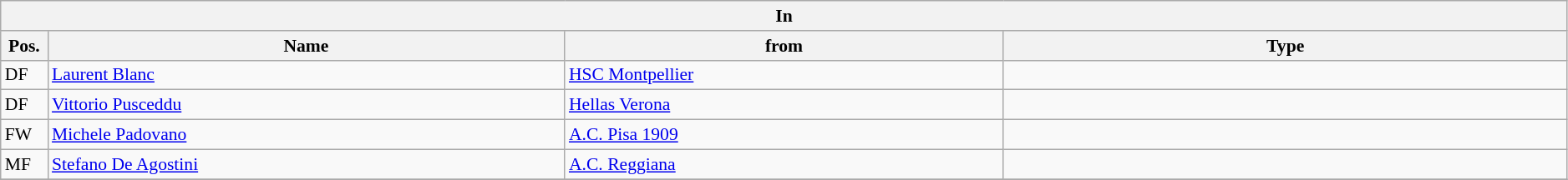<table class="wikitable" style="font-size:90%;width:99%;">
<tr>
<th colspan="4">In</th>
</tr>
<tr>
<th width=3%>Pos.</th>
<th width=33%>Name</th>
<th width=28%>from</th>
<th width=36%>Type</th>
</tr>
<tr>
<td>DF</td>
<td><a href='#'>Laurent Blanc</a></td>
<td><a href='#'>HSC Montpellier</a></td>
<td></td>
</tr>
<tr>
<td>DF</td>
<td><a href='#'>Vittorio Pusceddu</a></td>
<td><a href='#'>Hellas Verona</a></td>
<td></td>
</tr>
<tr>
<td>FW</td>
<td><a href='#'>Michele Padovano</a></td>
<td><a href='#'>A.C. Pisa 1909</a></td>
<td></td>
</tr>
<tr>
<td>MF</td>
<td><a href='#'>Stefano De Agostini</a></td>
<td><a href='#'>A.C. Reggiana</a></td>
<td></td>
</tr>
<tr>
</tr>
</table>
